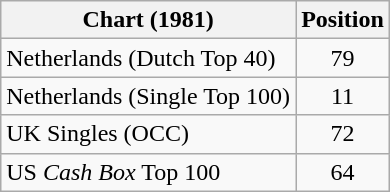<table class="wikitable sortable">
<tr>
<th>Chart (1981)</th>
<th>Position</th>
</tr>
<tr>
<td>Netherlands (Dutch Top 40)</td>
<td style="text-align:center;">79</td>
</tr>
<tr>
<td>Netherlands (Single Top 100)</td>
<td style="text-align:center;">11</td>
</tr>
<tr>
<td>UK Singles (OCC)</td>
<td style="text-align:center;">72</td>
</tr>
<tr>
<td>US <em>Cash Box</em> Top 100</td>
<td style="text-align:center;">64</td>
</tr>
</table>
